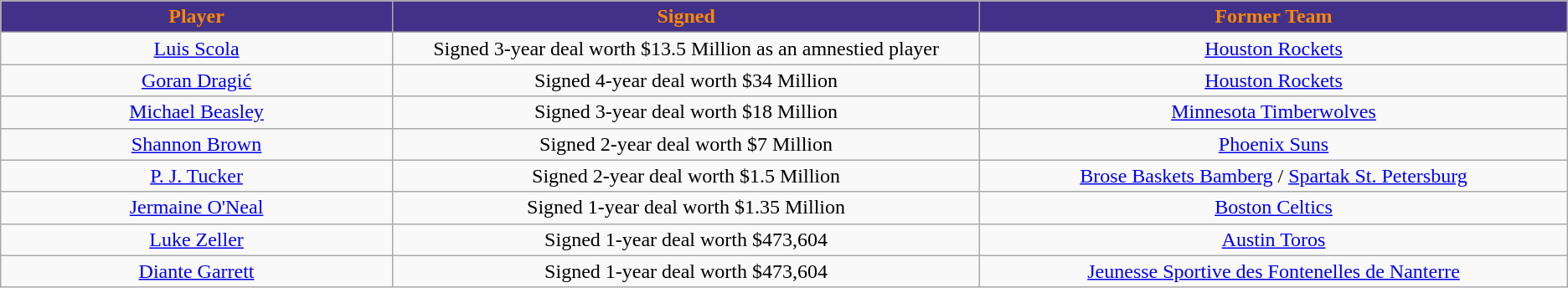<table class="wikitable sortable sortable">
<tr>
<th style="background:#423189; color:#FF8800" width="10%">Player</th>
<th style="background:#423189; color:#FF8800" width="15%">Signed</th>
<th style="background:#423189; color:#FF8800" width="15%">Former Team</th>
</tr>
<tr style="text-align: center">
<td><a href='#'>Luis Scola</a></td>
<td>Signed 3-year deal worth $13.5 Million as an amnestied player</td>
<td><a href='#'>Houston Rockets</a></td>
</tr>
<tr style="text-align: center">
<td><a href='#'>Goran Dragić</a></td>
<td>Signed 4-year deal worth $34 Million</td>
<td><a href='#'>Houston Rockets</a></td>
</tr>
<tr style="text-align: center">
<td><a href='#'>Michael Beasley</a></td>
<td>Signed 3-year deal worth $18 Million</td>
<td><a href='#'>Minnesota Timberwolves</a></td>
</tr>
<tr style="text-align: center">
<td><a href='#'>Shannon Brown</a></td>
<td>Signed 2-year deal worth $7 Million</td>
<td><a href='#'>Phoenix Suns</a></td>
</tr>
<tr style="text-align: center">
<td><a href='#'>P. J. Tucker</a></td>
<td>Signed 2-year deal worth $1.5 Million</td>
<td> <a href='#'>Brose Baskets Bamberg</a> /  <a href='#'>Spartak St. Petersburg</a></td>
</tr>
<tr style="text-align: center">
<td><a href='#'>Jermaine O'Neal</a></td>
<td>Signed 1-year deal worth $1.35 Million</td>
<td><a href='#'>Boston Celtics</a></td>
</tr>
<tr style="text-align: center">
<td><a href='#'>Luke Zeller</a></td>
<td>Signed 1-year deal worth $473,604</td>
<td><a href='#'>Austin Toros</a></td>
</tr>
<tr style="text-align: center">
<td><a href='#'>Diante Garrett</a></td>
<td>Signed 1-year deal worth $473,604</td>
<td> <a href='#'>Jeunesse Sportive des Fontenelles de Nanterre</a></td>
</tr>
</table>
